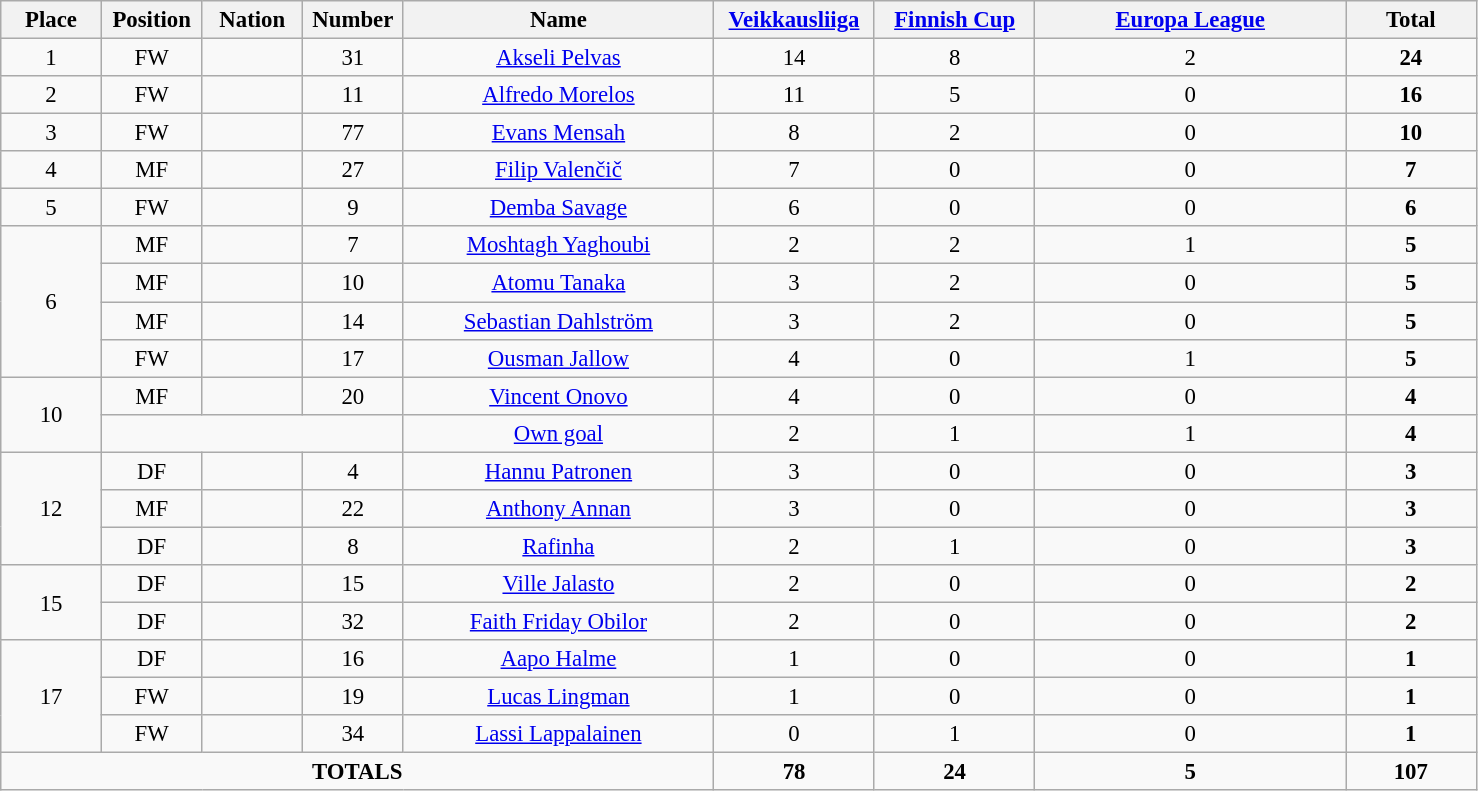<table class="wikitable" style="font-size: 95%; text-align: center;">
<tr>
<th width=60>Place</th>
<th width=60>Position</th>
<th width=60>Nation</th>
<th width=60>Number</th>
<th width=200>Name</th>
<th width=100><a href='#'>Veikkausliiga</a></th>
<th width=100><a href='#'>Finnish Cup</a></th>
<th width=200><a href='#'>Europa League</a></th>
<th width=80><strong>Total</strong></th>
</tr>
<tr>
<td>1</td>
<td>FW</td>
<td></td>
<td>31</td>
<td><a href='#'>Akseli Pelvas</a></td>
<td>14</td>
<td>8</td>
<td>2</td>
<td><strong>24</strong></td>
</tr>
<tr>
<td>2</td>
<td>FW</td>
<td></td>
<td>11</td>
<td><a href='#'>Alfredo Morelos</a></td>
<td>11</td>
<td>5</td>
<td>0</td>
<td><strong>16</strong></td>
</tr>
<tr>
<td>3</td>
<td>FW</td>
<td></td>
<td>77</td>
<td><a href='#'>Evans Mensah</a></td>
<td>8</td>
<td>2</td>
<td>0</td>
<td><strong>10</strong></td>
</tr>
<tr>
<td>4</td>
<td>MF</td>
<td></td>
<td>27</td>
<td><a href='#'>Filip Valenčič</a></td>
<td>7</td>
<td>0</td>
<td>0</td>
<td><strong>7</strong></td>
</tr>
<tr>
<td>5</td>
<td>FW</td>
<td></td>
<td>9</td>
<td><a href='#'>Demba Savage</a></td>
<td>6</td>
<td>0</td>
<td>0</td>
<td><strong>6</strong></td>
</tr>
<tr>
<td rowspan="4">6</td>
<td>MF</td>
<td></td>
<td>7</td>
<td><a href='#'>Moshtagh Yaghoubi</a></td>
<td>2</td>
<td>2</td>
<td>1</td>
<td><strong>5</strong></td>
</tr>
<tr>
<td>MF</td>
<td></td>
<td>10</td>
<td><a href='#'>Atomu Tanaka</a></td>
<td>3</td>
<td>2</td>
<td>0</td>
<td><strong>5</strong></td>
</tr>
<tr>
<td>MF</td>
<td></td>
<td>14</td>
<td><a href='#'>Sebastian Dahlström</a></td>
<td>3</td>
<td>2</td>
<td>0</td>
<td><strong>5</strong></td>
</tr>
<tr>
<td>FW</td>
<td></td>
<td>17</td>
<td><a href='#'>Ousman Jallow</a></td>
<td>4</td>
<td>0</td>
<td>1</td>
<td><strong>5</strong></td>
</tr>
<tr>
<td rowspan="2">10</td>
<td>MF</td>
<td></td>
<td>20</td>
<td><a href='#'>Vincent Onovo</a></td>
<td>4</td>
<td>0</td>
<td>0</td>
<td><strong>4</strong></td>
</tr>
<tr>
<td colspan="3"></td>
<td><a href='#'>Own goal</a></td>
<td>2</td>
<td>1</td>
<td>1</td>
<td><strong>4</strong></td>
</tr>
<tr>
<td rowspan="3">12</td>
<td>DF</td>
<td></td>
<td>4</td>
<td><a href='#'>Hannu Patronen</a></td>
<td>3</td>
<td>0</td>
<td>0</td>
<td><strong>3</strong></td>
</tr>
<tr>
<td>MF</td>
<td></td>
<td>22</td>
<td><a href='#'>Anthony Annan</a></td>
<td>3</td>
<td>0</td>
<td>0</td>
<td><strong>3</strong></td>
</tr>
<tr>
<td>DF</td>
<td></td>
<td>8</td>
<td><a href='#'>Rafinha</a></td>
<td>2</td>
<td>1</td>
<td>0</td>
<td><strong>3</strong></td>
</tr>
<tr>
<td rowspan="2">15</td>
<td>DF</td>
<td></td>
<td>15</td>
<td><a href='#'>Ville Jalasto</a></td>
<td>2</td>
<td>0</td>
<td>0</td>
<td><strong>2</strong></td>
</tr>
<tr>
<td>DF</td>
<td></td>
<td>32</td>
<td><a href='#'>Faith Friday Obilor</a></td>
<td>2</td>
<td>0</td>
<td>0</td>
<td><strong>2</strong></td>
</tr>
<tr>
<td rowspan="3">17</td>
<td>DF</td>
<td></td>
<td>16</td>
<td><a href='#'>Aapo Halme</a></td>
<td>1</td>
<td>0</td>
<td>0</td>
<td><strong>1</strong></td>
</tr>
<tr>
<td>FW</td>
<td></td>
<td>19</td>
<td><a href='#'>Lucas Lingman</a></td>
<td>1</td>
<td>0</td>
<td>0</td>
<td><strong>1</strong></td>
</tr>
<tr>
<td>FW</td>
<td></td>
<td>34</td>
<td><a href='#'>Lassi Lappalainen</a></td>
<td>0</td>
<td>1</td>
<td>0</td>
<td><strong>1</strong></td>
</tr>
<tr>
<td colspan="5"><strong>TOTALS</strong></td>
<td><strong>78</strong></td>
<td><strong>24</strong></td>
<td><strong>5</strong></td>
<td><strong>107</strong></td>
</tr>
</table>
